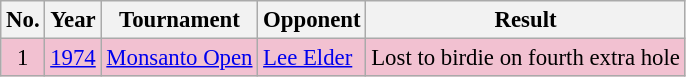<table class="wikitable" style="font-size:95%;">
<tr>
<th>No.</th>
<th>Year</th>
<th>Tournament</th>
<th>Opponent</th>
<th>Result</th>
</tr>
<tr style="background:#F2C1D1;">
<td align=center>1</td>
<td><a href='#'>1974</a></td>
<td><a href='#'>Monsanto Open</a></td>
<td> <a href='#'>Lee Elder</a></td>
<td>Lost to birdie on fourth extra hole</td>
</tr>
</table>
